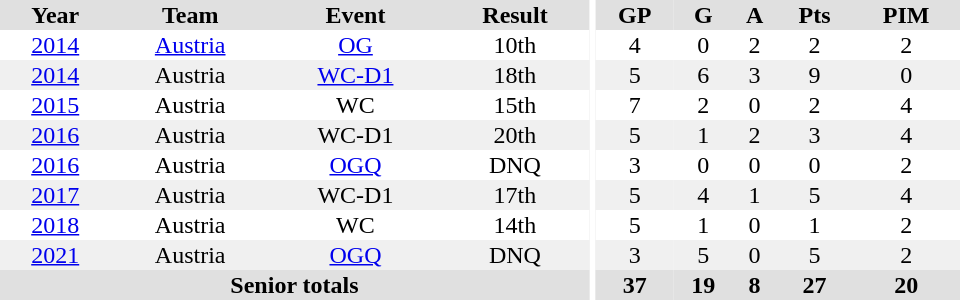<table border="0" cellpadding="1" cellspacing="0" ID="Table3" style="text-align:center; width:40em">
<tr ALIGN="center" bgcolor="#e0e0e0">
<th>Year</th>
<th>Team</th>
<th>Event</th>
<th>Result</th>
<th rowspan="99" bgcolor="#ffffff"></th>
<th>GP</th>
<th>G</th>
<th>A</th>
<th>Pts</th>
<th>PIM</th>
</tr>
<tr ALIGN="center">
<td><a href='#'>2014</a></td>
<td><a href='#'>Austria</a></td>
<td><a href='#'>OG</a></td>
<td>10th</td>
<td>4</td>
<td>0</td>
<td>2</td>
<td>2</td>
<td>2</td>
</tr>
<tr bgcolor="#f0f0f0">
<td><a href='#'>2014</a></td>
<td>Austria</td>
<td><a href='#'>WC-D1</a></td>
<td>18th</td>
<td>5</td>
<td>6</td>
<td>3</td>
<td>9</td>
<td>0</td>
</tr>
<tr>
<td><a href='#'>2015</a></td>
<td>Austria</td>
<td>WC</td>
<td>15th</td>
<td>7</td>
<td>2</td>
<td>0</td>
<td>2</td>
<td>4</td>
</tr>
<tr bgcolor="#f0f0f0">
<td><a href='#'>2016</a></td>
<td>Austria</td>
<td>WC-D1</td>
<td>20th</td>
<td>5</td>
<td>1</td>
<td>2</td>
<td>3</td>
<td>4</td>
</tr>
<tr ALIGN="center">
<td><a href='#'>2016</a></td>
<td>Austria</td>
<td><a href='#'>OGQ</a></td>
<td>DNQ</td>
<td>3</td>
<td>0</td>
<td>0</td>
<td>0</td>
<td>2</td>
</tr>
<tr ALIGN="center" bgcolor="#f0f0f0">
<td><a href='#'>2017</a></td>
<td>Austria</td>
<td>WC-D1</td>
<td>17th</td>
<td>5</td>
<td>4</td>
<td>1</td>
<td>5</td>
<td>4</td>
</tr>
<tr ALIGN="center">
<td><a href='#'>2018</a></td>
<td>Austria</td>
<td>WC</td>
<td>14th</td>
<td>5</td>
<td>1</td>
<td>0</td>
<td>1</td>
<td>2</td>
</tr>
<tr ALIGN="center" bgcolor="#f0f0f0">
<td><a href='#'>2021</a></td>
<td>Austria</td>
<td><a href='#'>OGQ</a></td>
<td>DNQ</td>
<td>3</td>
<td>5</td>
<td>0</td>
<td>5</td>
<td>2</td>
</tr>
<tr bgcolor="#e0e0e0">
<th colspan="4">Senior totals</th>
<th>37</th>
<th>19</th>
<th>8</th>
<th>27</th>
<th>20</th>
</tr>
</table>
